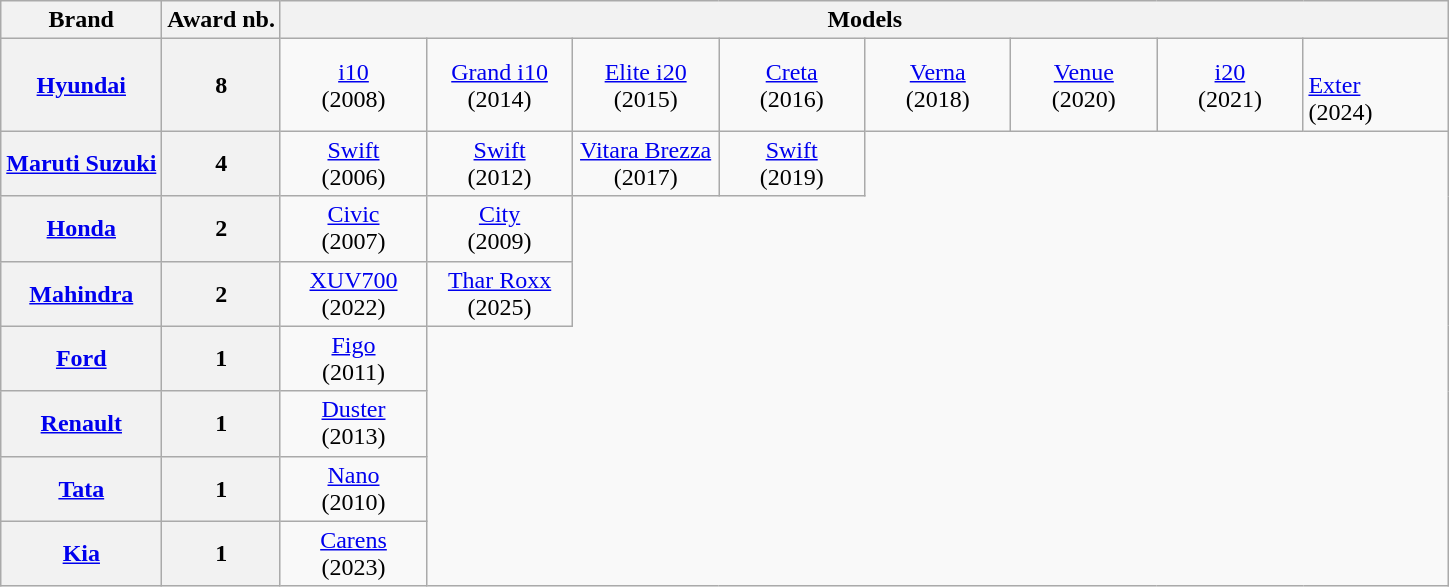<table class="wikitable sortable">
<tr>
<th>Brand</th>
<th>Award nb.</th>
<th colspan="8" align="center">Models</th>
</tr>
<tr>
<th> <a href='#'>Hyundai</a></th>
<th>8</th>
<td width="90" align="center" ;><a href='#'>i10</a> <br> (2008)</td>
<td width="90" align="center" ;><a href='#'>Grand i10</a> <br> (2014)</td>
<td width="90" align="center" ;><a href='#'>Elite i20</a> <br> (2015)</td>
<td width="90" align="center" ;><a href='#'>Creta</a> <br> (2016)</td>
<td width="90" align="center" ;><a href='#'>Verna</a> <br> (2018)</td>
<td width="90" align="center" ;><a href='#'>Venue</a> <br> (2020)</td>
<td width="90" align="center" ;><a href='#'>i20</a> <br> (2021)</td>
<td width="90" align"centet' ;><br><a href='#'>Exter</a> <br> (2024)</td>
</tr>
<tr>
<th>  <a href='#'>Maruti Suzuki</a></th>
<th>4</th>
<td align="center"><a href='#'>Swift</a> <br> (2006)</td>
<td align="center"><a href='#'>Swift</a> <br> (2012)</td>
<td align="center"><a href='#'>Vitara Brezza</a> <br> (2017)</td>
<td align="center"><a href='#'>Swift</a> <br> (2019)</td>
</tr>
<tr>
<th> <a href='#'>Honda</a></th>
<th>2</th>
<td align="center"><a href='#'>Civic</a> <br> (2007)</td>
<td align="center"><a href='#'>City</a> <br> (2009)</td>
</tr>
<tr>
<th> <a href='#'>Mahindra</a></th>
<th>2</th>
<td align="center"><a href='#'>XUV700</a> <br> (2022)</td>
<td align="center"><a href='#'>Thar Roxx</a> <br> (2025)</td>
</tr>
<tr>
<th> <a href='#'>Ford</a></th>
<th>1</th>
<td align="center"><a href='#'>Figo</a> <br> (2011)</td>
</tr>
<tr>
<th> <a href='#'>Renault</a></th>
<th>1</th>
<td align="center"><a href='#'>Duster</a> <br> (2013)</td>
</tr>
<tr>
<th> <a href='#'>Tata</a></th>
<th>1</th>
<td align="center"><a href='#'>Nano</a> <br> (2010)</td>
</tr>
<tr>
<th> <a href='#'>Kia</a></th>
<th>1</th>
<td align="center"><a href='#'>Carens</a> <br> (2023)</td>
</tr>
</table>
